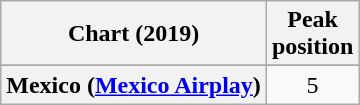<table class="wikitable sortable plainrowheaders" style="text-align:center">
<tr>
<th scope="col">Chart (2019)</th>
<th scope="col">Peak<br> position</th>
</tr>
<tr>
</tr>
<tr>
<th scope="row">Mexico (<a href='#'>Mexico Airplay</a>)</th>
<td>5</td>
</tr>
</table>
